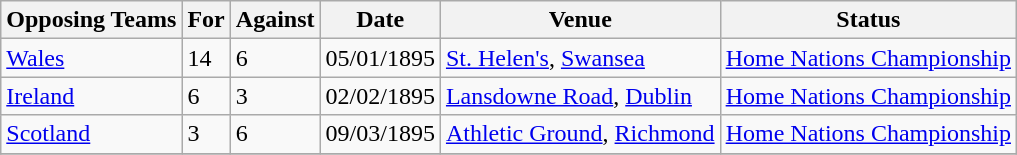<table class="wikitable">
<tr>
<th>Opposing Teams</th>
<th>For</th>
<th>Against</th>
<th>Date</th>
<th>Venue</th>
<th>Status</th>
</tr>
<tr>
<td><a href='#'>Wales</a></td>
<td>14</td>
<td>6</td>
<td>05/01/1895</td>
<td><a href='#'>St. Helen's</a>, <a href='#'>Swansea</a></td>
<td><a href='#'>Home Nations Championship</a></td>
</tr>
<tr>
<td><a href='#'>Ireland</a></td>
<td>6</td>
<td>3</td>
<td>02/02/1895</td>
<td><a href='#'>Lansdowne Road</a>, <a href='#'>Dublin</a></td>
<td><a href='#'>Home Nations Championship</a></td>
</tr>
<tr>
<td><a href='#'>Scotland</a></td>
<td>3</td>
<td>6</td>
<td>09/03/1895</td>
<td><a href='#'>Athletic Ground</a>, <a href='#'>Richmond</a></td>
<td><a href='#'>Home Nations Championship</a></td>
</tr>
<tr>
</tr>
</table>
